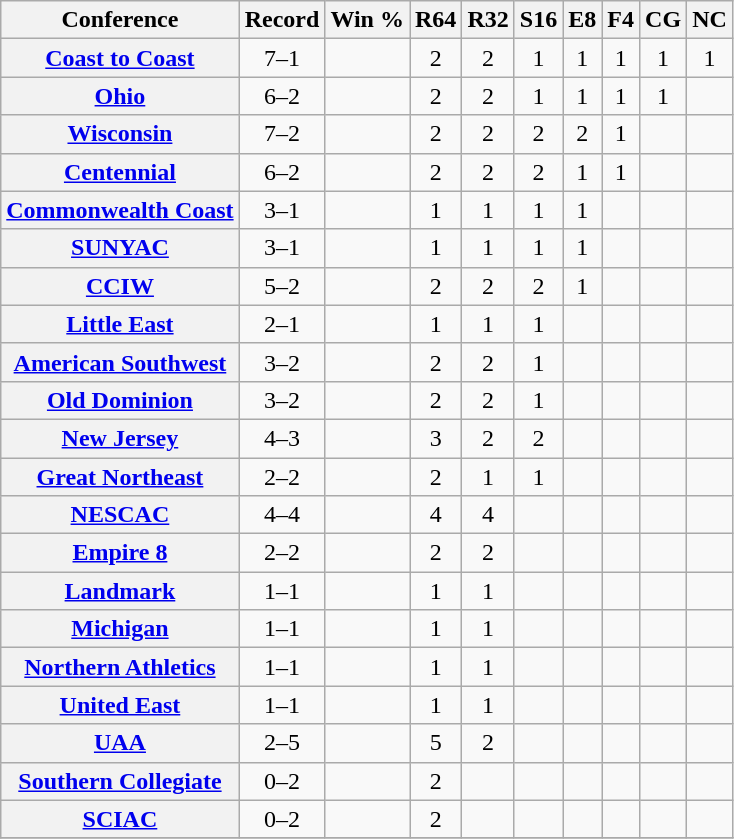<table class="wikitable sortable plainrowheaders" style="text-align:center;">
<tr>
<th scope="col">Conference</th>
<th scope="col">Record</th>
<th scope="col">Win %</th>
<th scope="col">R64</th>
<th scope="col">R32</th>
<th scope="col">S16</th>
<th scope="col">E8</th>
<th scope="col">F4</th>
<th scope="col">CG</th>
<th scope="col">NC</th>
</tr>
<tr>
<th scope="row"><a href='#'>Coast to Coast</a></th>
<td>7–1</td>
<td></td>
<td>2</td>
<td>2</td>
<td>1</td>
<td>1</td>
<td>1</td>
<td>1</td>
<td>1</td>
</tr>
<tr>
<th scope="row"><a href='#'>Ohio</a></th>
<td>6–2</td>
<td></td>
<td>2</td>
<td>2</td>
<td>1</td>
<td>1</td>
<td>1</td>
<td>1</td>
<td></td>
</tr>
<tr>
<th scope="row"><a href='#'>Wisconsin</a></th>
<td>7–2</td>
<td></td>
<td>2</td>
<td>2</td>
<td>2</td>
<td>2</td>
<td>1</td>
<td></td>
<td></td>
</tr>
<tr>
<th scope="row"><a href='#'>Centennial</a></th>
<td>6–2</td>
<td></td>
<td>2</td>
<td>2</td>
<td>2</td>
<td>1</td>
<td>1</td>
<td></td>
<td></td>
</tr>
<tr>
<th scope="row"><a href='#'>Commonwealth Coast</a></th>
<td>3–1</td>
<td></td>
<td>1</td>
<td>1</td>
<td>1</td>
<td>1</td>
<td></td>
<td></td>
<td></td>
</tr>
<tr>
<th scope="row"><a href='#'>SUNYAC</a></th>
<td>3–1</td>
<td></td>
<td>1</td>
<td>1</td>
<td>1</td>
<td>1</td>
<td></td>
<td></td>
<td></td>
</tr>
<tr>
<th scope="row"><a href='#'>CCIW</a></th>
<td>5–2</td>
<td></td>
<td>2</td>
<td>2</td>
<td>2</td>
<td>1</td>
<td></td>
<td></td>
<td></td>
</tr>
<tr>
<th scope="row"><a href='#'>Little East</a></th>
<td>2–1</td>
<td></td>
<td>1</td>
<td>1</td>
<td>1</td>
<td></td>
<td></td>
<td></td>
<td></td>
</tr>
<tr>
<th scope="row"><a href='#'>American Southwest</a></th>
<td>3–2</td>
<td></td>
<td>2</td>
<td>2</td>
<td>1</td>
<td></td>
<td></td>
<td></td>
<td></td>
</tr>
<tr>
<th scope="row"><a href='#'>Old Dominion</a></th>
<td>3–2</td>
<td></td>
<td>2</td>
<td>2</td>
<td>1</td>
<td></td>
<td></td>
<td></td>
<td></td>
</tr>
<tr>
<th scope="row"><a href='#'>New Jersey</a></th>
<td>4–3</td>
<td></td>
<td>3</td>
<td>2</td>
<td>2</td>
<td></td>
<td></td>
<td></td>
<td></td>
</tr>
<tr>
<th scope="row"><a href='#'>Great Northeast</a></th>
<td>2–2</td>
<td></td>
<td>2</td>
<td>1</td>
<td>1</td>
<td></td>
<td></td>
<td></td>
<td></td>
</tr>
<tr>
<th scope="row"><a href='#'>NESCAC</a></th>
<td>4–4</td>
<td></td>
<td>4</td>
<td>4</td>
<td></td>
<td></td>
<td></td>
<td></td>
<td></td>
</tr>
<tr>
<th scope="row"><a href='#'>Empire 8</a></th>
<td>2–2</td>
<td></td>
<td>2</td>
<td>2</td>
<td></td>
<td></td>
<td></td>
<td></td>
<td></td>
</tr>
<tr>
<th scope="row"><a href='#'>Landmark</a></th>
<td>1–1</td>
<td></td>
<td>1</td>
<td>1</td>
<td></td>
<td></td>
<td></td>
<td></td>
<td></td>
</tr>
<tr>
<th scope="row"><a href='#'>Michigan</a></th>
<td>1–1</td>
<td></td>
<td>1</td>
<td>1</td>
<td></td>
<td></td>
<td></td>
<td></td>
<td></td>
</tr>
<tr>
<th scope="row"><a href='#'>Northern Athletics</a></th>
<td>1–1</td>
<td></td>
<td>1</td>
<td>1</td>
<td></td>
<td></td>
<td></td>
<td></td>
<td></td>
</tr>
<tr>
<th scope="row"><a href='#'>United East</a></th>
<td>1–1</td>
<td></td>
<td>1</td>
<td>1</td>
<td></td>
<td></td>
<td></td>
<td></td>
<td></td>
</tr>
<tr>
<th scope="row"><a href='#'>UAA</a></th>
<td>2–5</td>
<td></td>
<td>5</td>
<td>2</td>
<td></td>
<td></td>
<td></td>
<td></td>
<td></td>
</tr>
<tr>
<th scope="row"><a href='#'>Southern Collegiate</a></th>
<td>0–2</td>
<td></td>
<td>2</td>
<td></td>
<td></td>
<td></td>
<td></td>
<td></td>
<td></td>
</tr>
<tr>
<th scope="row"><a href='#'>SCIAC</a></th>
<td>0–2</td>
<td></td>
<td>2</td>
<td></td>
<td></td>
<td></td>
<td></td>
<td></td>
<td></td>
</tr>
<tr>
</tr>
</table>
